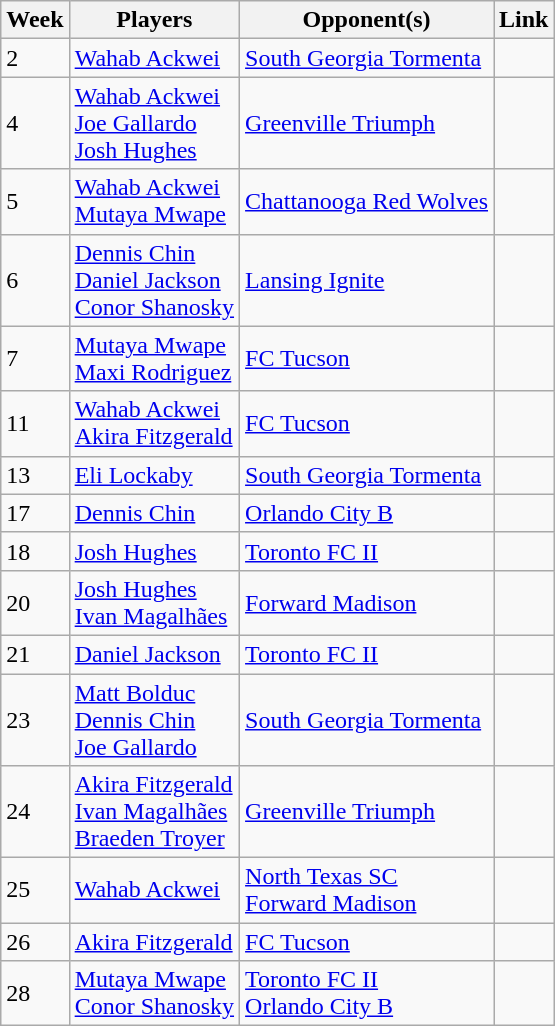<table class=wikitable>
<tr>
<th>Week</th>
<th>Players</th>
<th>Opponent(s)</th>
<th>Link</th>
</tr>
<tr>
<td>2</td>
<td> <a href='#'>Wahab Ackwei</a></td>
<td><a href='#'>South Georgia Tormenta</a></td>
<td></td>
</tr>
<tr>
<td>4</td>
<td> <a href='#'>Wahab Ackwei</a><br> <a href='#'>Joe Gallardo</a><br> <a href='#'>Josh Hughes</a></td>
<td><a href='#'>Greenville Triumph</a></td>
<td></td>
</tr>
<tr>
<td>5</td>
<td> <a href='#'>Wahab Ackwei</a><br> <a href='#'>Mutaya Mwape</a></td>
<td><a href='#'>Chattanooga Red Wolves</a></td>
<td></td>
</tr>
<tr>
<td>6</td>
<td> <a href='#'>Dennis Chin</a><br> <a href='#'>Daniel Jackson</a><br> <a href='#'>Conor Shanosky</a></td>
<td><a href='#'>Lansing Ignite</a></td>
<td></td>
</tr>
<tr>
<td>7</td>
<td> <a href='#'>Mutaya Mwape</a><br> <a href='#'>Maxi Rodriguez</a></td>
<td><a href='#'>FC Tucson</a></td>
<td></td>
</tr>
<tr>
<td>11</td>
<td> <a href='#'>Wahab Ackwei</a><br> <a href='#'>Akira Fitzgerald</a></td>
<td><a href='#'>FC Tucson</a></td>
<td></td>
</tr>
<tr>
<td>13</td>
<td> <a href='#'>Eli Lockaby</a></td>
<td><a href='#'>South Georgia Tormenta</a></td>
<td></td>
</tr>
<tr>
<td>17</td>
<td> <a href='#'>Dennis Chin</a></td>
<td><a href='#'>Orlando City B</a></td>
<td></td>
</tr>
<tr>
<td>18</td>
<td> <a href='#'>Josh Hughes</a></td>
<td><a href='#'>Toronto FC II</a></td>
<td></td>
</tr>
<tr>
<td>20</td>
<td> <a href='#'>Josh Hughes</a><br> <a href='#'>Ivan Magalhães</a></td>
<td><a href='#'>Forward Madison</a></td>
<td></td>
</tr>
<tr>
<td>21</td>
<td> <a href='#'>Daniel Jackson</a></td>
<td><a href='#'>Toronto FC II</a></td>
<td></td>
</tr>
<tr>
<td>23</td>
<td> <a href='#'>Matt Bolduc</a><br> <a href='#'>Dennis Chin</a><br> <a href='#'>Joe Gallardo</a></td>
<td><a href='#'>South Georgia Tormenta</a></td>
<td></td>
</tr>
<tr>
<td>24</td>
<td> <a href='#'>Akira Fitzgerald</a><br> <a href='#'>Ivan Magalhães</a><br> <a href='#'>Braeden Troyer</a></td>
<td><a href='#'>Greenville Triumph</a></td>
<td></td>
</tr>
<tr>
<td>25</td>
<td> <a href='#'>Wahab Ackwei</a></td>
<td><a href='#'>North Texas SC</a><br><a href='#'>Forward Madison</a></td>
<td></td>
</tr>
<tr>
<td>26</td>
<td> <a href='#'>Akira Fitzgerald</a></td>
<td><a href='#'>FC Tucson</a></td>
<td></td>
</tr>
<tr>
<td>28</td>
<td> <a href='#'>Mutaya Mwape</a><br> <a href='#'>Conor Shanosky</a></td>
<td><a href='#'>Toronto FC II</a><br><a href='#'>Orlando City B</a></td>
<td></td>
</tr>
</table>
